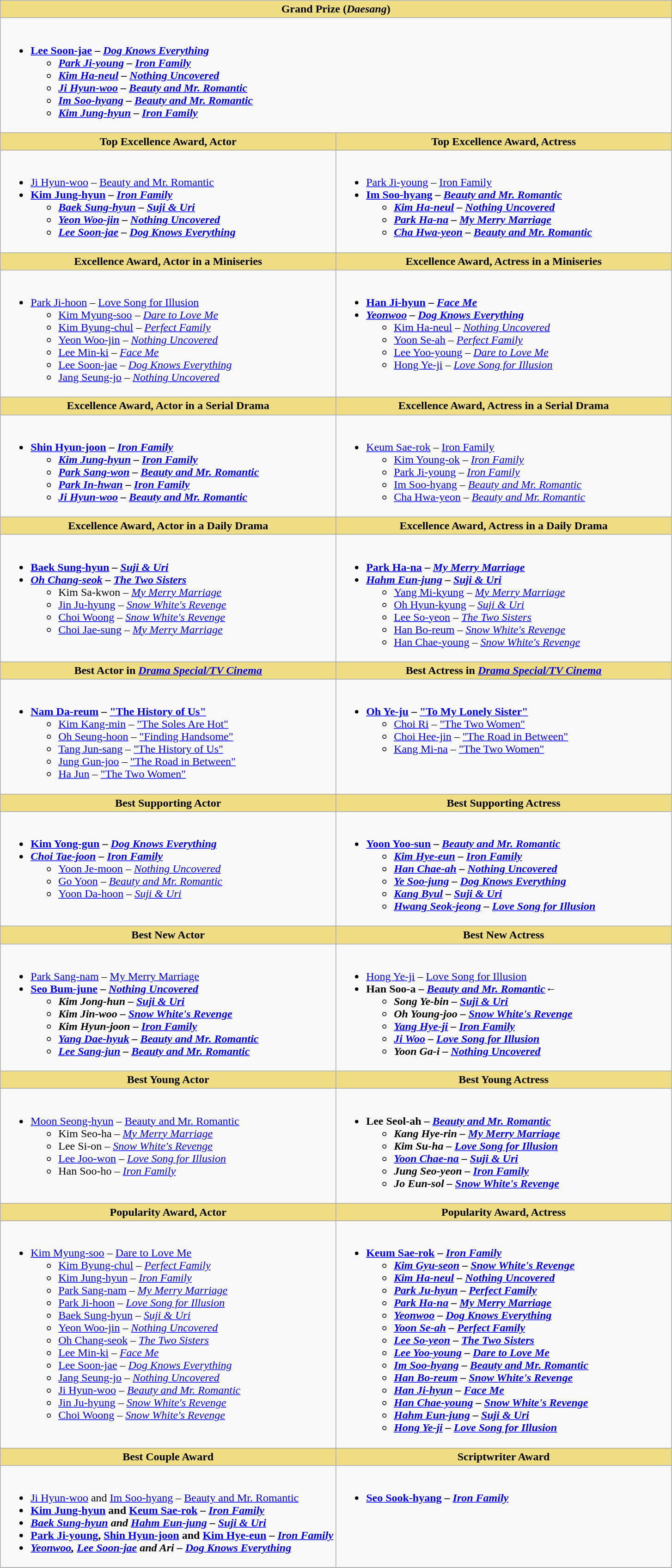<table role="presentation" class="wikitable">
<tr>
<th scope="col" colspan="2" style="background:#eedd82; width:100%">Grand Prize (<em>Daesang</em>)</th>
</tr>
<tr>
<td colspan="2" style="vertical-align:top"><br><ul><li><strong><a href='#'>Lee Soon-jae</a> – <em><a href='#'>Dog Knows Everything</a><strong><em><ul><li><a href='#'>Park Ji-young</a> – </em><a href='#'>Iron Family</a><em></li><li><a href='#'>Kim Ha-neul</a> – </em><a href='#'>Nothing Uncovered</a><em></li><li><a href='#'>Ji Hyun-woo</a> – </em><a href='#'>Beauty and Mr. Romantic</a><em></li><li><a href='#'>Im Soo-hyang</a> – </em><a href='#'>Beauty and Mr. Romantic</a><em></li><li><a href='#'>Kim Jung-hyun</a> – </em><a href='#'>Iron Family</a><em></li></ul></li></ul></td>
</tr>
<tr>
<th scope="col" style="background:#eedd82; width:50%">Top Excellence Award, Actor</th>
<th scope="col" style="background:#eedd82; width:50%">Top Excellence Award, Actress</th>
</tr>
<tr>
<td style="vertical-align:top"><br><ul><li></strong><a href='#'>Ji Hyun-woo</a> – </em><a href='#'>Beauty and Mr. Romantic</a></em></strong></li><li><strong><a href='#'>Kim Jung-hyun</a> – <em><a href='#'>Iron Family</a><strong><em><ul><li><a href='#'>Baek Sung-hyun</a> – </em><a href='#'>Suji & Uri</a><em></li><li><a href='#'>Yeon Woo-jin</a> – </em><a href='#'>Nothing Uncovered</a><em></li><li><a href='#'>Lee Soon-jae</a> – </em><a href='#'>Dog Knows Everything</a><em></li></ul></li></ul></td>
<td style="vertical-align:top"><br><ul><li></strong><a href='#'>Park Ji-young</a> – </em><a href='#'>Iron Family</a></em></strong></li><li><strong><a href='#'>Im Soo-hyang</a> – <em><a href='#'>Beauty and Mr. Romantic</a><strong><em><ul><li><a href='#'>Kim Ha-neul</a> – </em><a href='#'>Nothing Uncovered</a><em></li><li><a href='#'>Park Ha-na</a> – </em><a href='#'>My Merry Marriage</a><em></li><li><a href='#'>Cha Hwa-yeon</a> – </em><a href='#'>Beauty and Mr. Romantic</a><em></li></ul></li></ul></td>
</tr>
<tr>
<th scope="col" style="background:#eedd82; width:50%">Excellence Award, Actor in a Miniseries</th>
<th scope="col" style="background:#eedd82; width:50%">Excellence Award, Actress in a Miniseries</th>
</tr>
<tr>
<td style="vertical-align:top"><br><ul><li></strong><a href='#'>Park Ji-hoon</a> – </em><a href='#'>Love Song for Illusion</a></em></strong><ul><li><a href='#'>Kim Myung-soo</a> – <em><a href='#'>Dare to Love Me</a></em></li><li><a href='#'>Kim Byung-chul</a> – <em><a href='#'>Perfect Family</a></em></li><li><a href='#'>Yeon Woo-jin</a> – <em><a href='#'>Nothing Uncovered</a></em></li><li><a href='#'>Lee Min-ki</a> – <em><a href='#'>Face Me</a></em></li><li><a href='#'>Lee Soon-jae</a> – <em><a href='#'>Dog Knows Everything</a></em></li><li><a href='#'>Jang Seung-jo</a> – <em><a href='#'>Nothing Uncovered</a></em></li></ul></li></ul></td>
<td style="vertical-align:top"><br><ul><li><strong><a href='#'>Han Ji-hyun</a> – <em><a href='#'>Face Me</a><strong><em></li><li></strong><a href='#'>Yeonwoo</a> – </em><a href='#'>Dog Knows Everything</a></em></strong><ul><li><a href='#'>Kim Ha-neul</a> – <em><a href='#'>Nothing Uncovered</a></em></li><li><a href='#'>Yoon Se-ah</a> – <em><a href='#'>Perfect Family</a></em></li><li><a href='#'>Lee Yoo-young</a> – <em><a href='#'>Dare to Love Me</a></em></li><li><a href='#'>Hong Ye-ji</a> – <em><a href='#'>Love Song for Illusion</a></em></li></ul></li></ul></td>
</tr>
<tr>
<th scope="col" style="background:#eedd82; width:50%">Excellence Award, Actor in a Serial Drama</th>
<th scope="col" style="background:#eedd82; width:50%">Excellence Award, Actress in a Serial Drama</th>
</tr>
<tr>
<td style="vertical-align:top"><br><ul><li><strong><a href='#'>Shin Hyun-joon</a> – <em><a href='#'>Iron Family</a><strong><em><ul><li><a href='#'>Kim Jung-hyun</a> – </em><a href='#'>Iron Family</a><em></li><li><a href='#'>Park Sang-won</a> – </em><a href='#'>Beauty and Mr. Romantic</a><em></li><li><a href='#'>Park In-hwan</a> – </em><a href='#'>Iron Family</a><em></li><li><a href='#'>Ji Hyun-woo</a> – </em><a href='#'>Beauty and Mr. Romantic</a><em></li></ul></li></ul></td>
<td style="vertical-align:top"><br><ul><li></strong><a href='#'>Keum Sae-rok</a> – </em><a href='#'>Iron Family</a></em></strong><ul><li><a href='#'>Kim Young-ok</a> – <em><a href='#'>Iron Family</a></em></li><li><a href='#'>Park Ji-young</a> – <em><a href='#'>Iron Family</a></em></li><li><a href='#'>Im Soo-hyang</a> – <em><a href='#'>Beauty and Mr. Romantic</a></em></li><li><a href='#'>Cha Hwa-yeon</a> – <em><a href='#'>Beauty and Mr. Romantic</a></em></li></ul></li></ul></td>
</tr>
<tr>
<th scope="col" style="background:#eedd82; width:50%">Excellence Award, Actor in a Daily Drama</th>
<th scope="col" style="background:#eedd82; width:50%">Excellence Award, Actress in a Daily Drama</th>
</tr>
<tr>
<td style="vertical-align:top"><br><ul><li><strong><a href='#'>Baek Sung-hyun</a> – <em><a href='#'>Suji & Uri</a><strong><em></li><li></strong><a href='#'>Oh Chang-seok</a> – </em><a href='#'>The Two Sisters</a></em></strong><ul><li>Kim Sa-kwon – <em><a href='#'>My Merry Marriage</a></em></li><li><a href='#'>Jin Ju-hyung</a> – <em><a href='#'>Snow White's Revenge</a></em></li><li><a href='#'>Choi Woong</a> – <em><a href='#'>Snow White's Revenge</a></em></li><li><a href='#'>Choi Jae-sung</a> – <em><a href='#'>My Merry Marriage</a></em></li></ul></li></ul></td>
<td style="vertical-align:top"><br><ul><li><strong><a href='#'>Park Ha-na</a> – <em><a href='#'>My Merry Marriage</a><strong><em></li><li></strong><a href='#'>Hahm Eun-jung</a> – </em><a href='#'>Suji & Uri</a></em></strong><ul><li><a href='#'>Yang Mi-kyung</a> – <em><a href='#'>My Merry Marriage</a></em></li><li><a href='#'>Oh Hyun-kyung</a> – <em><a href='#'>Suji & Uri</a></em></li><li><a href='#'>Lee So-yeon</a> – <em><a href='#'>The Two Sisters</a></em></li><li><a href='#'>Han Bo-reum</a> – <em><a href='#'>Snow White's Revenge</a></em></li><li><a href='#'>Han Chae-young</a> – <em><a href='#'>Snow White's Revenge</a></em></li></ul></li></ul></td>
</tr>
<tr>
<th scope="col" style="background:#eedd82">Best Actor in <em><a href='#'>Drama Special/TV Cinema</a></em></th>
<th scope="col" style="background:#eedd82">Best Actress in <em><a href='#'>Drama Special/TV Cinema</a></em></th>
</tr>
<tr>
<td style="vertical-align:top"><br><ul><li><strong><a href='#'>Nam Da-reum</a> – <a href='#'>"The History of Us"</a></strong><ul><li><a href='#'>Kim Kang-min</a> – <a href='#'>"The Soles Are Hot"</a></li><li><a href='#'>Oh Seung-hoon</a> – <a href='#'>"Finding Handsome"</a></li><li><a href='#'>Tang Jun-sang</a> – <a href='#'>"The History of Us"</a></li><li><a href='#'>Jung Gun-joo</a> – <a href='#'>"The Road in Between"</a></li><li><a href='#'>Ha Jun</a> – <a href='#'>"The Two Women"</a></li></ul></li></ul></td>
<td style="vertical-align:top"><br><ul><li><strong><a href='#'>Oh Ye-ju</a> – <a href='#'>"To My Lonely Sister"</a></strong><ul><li><a href='#'>Choi Ri</a> – <a href='#'>"The Two Women"</a></li><li><a href='#'>Choi Hee-jin</a> – <a href='#'>"The Road in Between"</a></li><li><a href='#'>Kang Mi-na</a> – <a href='#'>"The Two Women"</a></li></ul></li></ul></td>
</tr>
<tr>
<th scope="col" style="background:#eedd82; width:50%">Best Supporting Actor</th>
<th scope="col" style="background:#eedd82; width:50%">Best Supporting Actress</th>
</tr>
<tr>
<td style="vertical-align:top"><br><ul><li><strong><a href='#'>Kim Yong-gun</a> – <em><a href='#'>Dog Knows Everything</a><strong><em></li><li></strong><a href='#'>Choi Tae-joon</a> – </em><a href='#'>Iron Family</a></em></strong><ul><li><a href='#'>Yoon Je-moon</a> – <em><a href='#'>Nothing Uncovered</a></em></li><li><a href='#'>Go Yoon</a> – <em><a href='#'>Beauty and Mr. Romantic</a></em></li><li><a href='#'>Yoon Da-hoon</a> – <em><a href='#'>Suji & Uri</a></em></li></ul></li></ul></td>
<td style="vertical-align:top"><br><ul><li><strong><a href='#'>Yoon Yoo-sun</a> – <em><a href='#'>Beauty and Mr. Romantic</a><strong><em><ul><li><a href='#'>Kim Hye-eun</a> – </em><a href='#'>Iron Family</a><em></li><li><a href='#'>Han Chae-ah</a> – </em><a href='#'>Nothing Uncovered</a><em></li><li><a href='#'>Ye Soo-jung</a> – </em><a href='#'>Dog Knows Everything</a><em></li><li><a href='#'>Kang Byul</a> – </em><a href='#'>Suji & Uri</a><em></li><li><a href='#'>Hwang Seok-jeong</a> – </em><a href='#'>Love Song for Illusion</a><em></li></ul></li></ul></td>
</tr>
<tr>
<th scope="col" style="background:#eedd82">Best New Actor</th>
<th scope="col" style="background:#eedd82">Best New Actress</th>
</tr>
<tr>
<td style="vertical-align:top"><br><ul><li></strong><a href='#'>Park Sang-nam</a> – </em><a href='#'>My Merry Marriage</a></em></strong></li><li><strong><a href='#'>Seo Bum-june</a> – <em><a href='#'>Nothing Uncovered</a><strong><em><ul><li>Kim Jong-hun – </em><a href='#'>Suji & Uri</a><em></li><li>Kim Jin-woo – </em><a href='#'>Snow White's Revenge</a><em></li><li>Kim Hyun-joon – </em><a href='#'>Iron Family</a><em></li><li><a href='#'>Yang Dae-hyuk</a> – </em><a href='#'>Beauty and Mr. Romantic</a><em></li><li><a href='#'>Lee Sang-jun</a> – </em><a href='#'>Beauty and Mr. Romantic</a><em></li></ul></li></ul></td>
<td style="vertical-align:top"><br><ul><li></strong><a href='#'>Hong Ye-ji</a> – </em><a href='#'>Love Song for Illusion</a></em></strong></li><li><strong>Han Soo-a – <em><a href='#'>Beauty and Mr. Romantic</a><strong><em>←<ul><li>Song Ye-bin – </em><a href='#'>Suji & Uri</a><em></li><li>Oh Young-joo – </em><a href='#'>Snow White's Revenge</a><em></li><li><a href='#'>Yang Hye-ji</a> – </em><a href='#'>Iron Family</a><em></li><li><a href='#'>Ji Woo</a> – </em><a href='#'>Love Song for Illusion</a><em></li><li>Yoon Ga-i – </em><a href='#'>Nothing Uncovered</a><em></li></ul></li></ul></td>
</tr>
<tr>
<th scope="col" style="background:#eedd82; width:50%">Best Young Actor</th>
<th scope="col" style="background:#eedd82; width:50%">Best Young Actress</th>
</tr>
<tr>
<td style="vertical-align:top"><br><ul><li></strong><a href='#'>Moon Seong-hyun</a> – </em><a href='#'>Beauty and Mr. Romantic</a></em></strong><ul><li>Kim Seo-ha – <em><a href='#'>My Merry Marriage</a></em></li><li>Lee Si-on – <em><a href='#'>Snow White's Revenge</a></em></li><li><a href='#'>Lee Joo-won</a> – <em><a href='#'>Love Song for Illusion</a></em></li><li>Han Soo-ho – <em><a href='#'>Iron Family</a></em></li></ul></li></ul></td>
<td style="vertical-align:top"><br><ul><li><strong>Lee Seol-ah – <em><a href='#'>Beauty and Mr. Romantic</a><strong><em><ul><li>Kang Hye-rin – </em><a href='#'>My Merry Marriage</a><em></li><li>Kim Su-ha – </em><a href='#'>Love Song for Illusion</a><em></li><li><a href='#'>Yoon Chae-na</a> – </em><a href='#'>Suji & Uri</a><em></li><li>Jung Seo-yeon – </em><a href='#'>Iron Family</a><em></li><li>Jo Eun-sol – </em><a href='#'>Snow White's Revenge</a><em></li></ul></li></ul></td>
</tr>
<tr>
<th scope="col" style="background:#eedd82; width:50%">Popularity Award, Actor</th>
<th scope="col" style="background:#eedd82; width:50%">Popularity Award, Actress</th>
</tr>
<tr>
<td style="vertical-align:top"><br><ul><li></strong><a href='#'>Kim Myung-soo</a> – </em><a href='#'>Dare to Love Me</a></em></strong><ul><li><a href='#'>Kim Byung-chul</a> – <em><a href='#'>Perfect Family</a></em></li><li><a href='#'>Kim Jung-hyun</a> – <em><a href='#'>Iron Family</a></em></li><li><a href='#'>Park Sang-nam</a> – <em><a href='#'>My Merry Marriage</a></em></li><li><a href='#'>Park Ji-hoon</a> – <em><a href='#'>Love Song for Illusion</a></em></li><li><a href='#'>Baek Sung-hyun</a> – <em><a href='#'>Suji & Uri</a></em></li><li><a href='#'>Yeon Woo-jin</a> – <em><a href='#'>Nothing Uncovered</a></em></li><li><a href='#'>Oh Chang-seok</a> – <em><a href='#'>The Two Sisters</a></em></li><li><a href='#'>Lee Min-ki</a> – <em><a href='#'>Face Me</a></em></li><li><a href='#'>Lee Soon-jae</a> – <em><a href='#'>Dog Knows Everything</a></em></li><li><a href='#'>Jang Seung-jo</a> – <em><a href='#'>Nothing Uncovered</a></em></li><li><a href='#'>Ji Hyun-woo</a> – <em><a href='#'>Beauty and Mr. Romantic</a></em></li><li><a href='#'>Jin Ju-hyung</a> – <em><a href='#'>Snow White's Revenge</a></em></li><li><a href='#'>Choi Woong</a> – <em><a href='#'>Snow White's Revenge</a></em></li></ul></li></ul></td>
<td style="vertical-align:top"><br><ul><li><strong><a href='#'>Keum Sae-rok</a> – <em><a href='#'>Iron Family</a><strong><em><ul><li><a href='#'>Kim Gyu-seon</a> – </em><a href='#'>Snow White's Revenge</a><em></li><li><a href='#'>Kim Ha-neul</a> – </em><a href='#'>Nothing Uncovered</a><em></li><li><a href='#'>Park Ju-hyun</a> – </em><a href='#'>Perfect Family</a><em></li><li><a href='#'>Park Ha-na</a> – </em><a href='#'>My Merry Marriage</a><em></li><li><a href='#'>Yeonwoo</a> – </em><a href='#'>Dog Knows Everything</a><em></li><li><a href='#'>Yoon Se-ah</a> – </em><a href='#'>Perfect Family</a><em></li><li><a href='#'>Lee So-yeon</a> – </em><a href='#'>The Two Sisters</a><em></li><li><a href='#'>Lee Yoo-young</a> – </em><a href='#'>Dare to Love Me</a><em></li><li><a href='#'>Im Soo-hyang</a> – </em><a href='#'>Beauty and Mr. Romantic</a><em></li><li><a href='#'>Han Bo-reum</a> – </em><a href='#'>Snow White's Revenge</a><em></li><li><a href='#'>Han Ji-hyun</a> – </em><a href='#'>Face Me</a><em></li><li><a href='#'>Han Chae-young</a> – </em><a href='#'>Snow White's Revenge</a><em></li><li><a href='#'>Hahm Eun-jung</a> – </em><a href='#'>Suji & Uri</a><em></li><li><a href='#'>Hong Ye-ji</a> – </em><a href='#'>Love Song for Illusion</a><em></li></ul></li></ul></td>
</tr>
<tr>
<th scope="col" style="background:#eedd82; width:50%">Best Couple Award</th>
<th scope="col" style="background:#eedd82; width:50%">Scriptwriter Award</th>
</tr>
<tr>
<td style="vertical-align:top"><br><ul><li></strong><a href='#'>Ji Hyun-woo</a> and <a href='#'>Im Soo-hyang</a> – </em><a href='#'>Beauty and Mr. Romantic</a></em></strong></li><li><strong><a href='#'>Kim Jung-hyun</a> and <a href='#'>Keum Sae-rok</a> – <em><a href='#'>Iron Family</a><strong><em></li><li></strong><a href='#'>Baek Sung-hyun</a> and <a href='#'>Hahm Eun-jung</a> – </em><a href='#'>Suji & Uri</a></em></strong></li><li><strong><a href='#'>Park Ji-young</a>, <a href='#'>Shin Hyun-joon</a> and <a href='#'>Kim Hye-eun</a> – <em><a href='#'>Iron Family</a><strong><em></li><li></strong><a href='#'>Yeonwoo</a>, <a href='#'>Lee Soon-jae</a> and Ari – </em><a href='#'>Dog Knows Everything</a></em></strong></li></ul></td>
<td style="vertical-align:top"><br><ul><li><strong><a href='#'>Seo Sook-hyang</a> – <em><a href='#'>Iron Family</a><strong><em></li></ul></td>
</tr>
<tr>
</tr>
</table>
